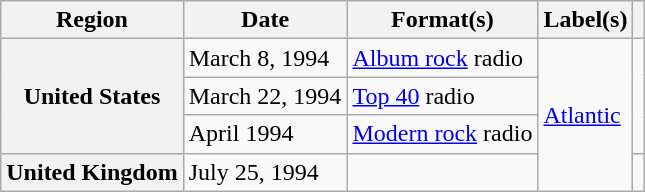<table class="wikitable plainrowheaders">
<tr>
<th scope="col">Region</th>
<th scope="col">Date</th>
<th scope="col">Format(s)</th>
<th scope="col">Label(s)</th>
<th scope="col"></th>
</tr>
<tr>
<th scope="row" rowspan="3">United States</th>
<td>March 8, 1994</td>
<td><a href='#'>Album rock</a> radio</td>
<td rowspan="4"><a href='#'>Atlantic</a></td>
<td rowspan="3"></td>
</tr>
<tr>
<td>March 22, 1994</td>
<td><a href='#'>Top 40</a> radio</td>
</tr>
<tr>
<td>April 1994</td>
<td><a href='#'>Modern rock</a> radio</td>
</tr>
<tr>
<th scope="row">United Kingdom</th>
<td>July 25, 1994</td>
<td></td>
<td></td>
</tr>
</table>
